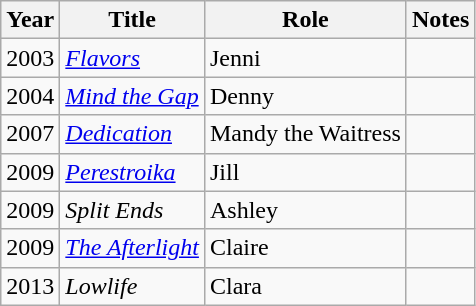<table class="wikitable sortable">
<tr>
<th>Year</th>
<th>Title</th>
<th>Role</th>
<th class="unsortable">Notes</th>
</tr>
<tr>
<td>2003</td>
<td><em><a href='#'>Flavors</a></em></td>
<td>Jenni</td>
<td></td>
</tr>
<tr>
<td>2004</td>
<td><em><a href='#'>Mind the Gap</a></em></td>
<td>Denny</td>
<td></td>
</tr>
<tr>
<td>2007</td>
<td><em><a href='#'>Dedication</a></em></td>
<td>Mandy the Waitress</td>
<td></td>
</tr>
<tr>
<td>2009</td>
<td><em><a href='#'>Perestroika</a></em></td>
<td>Jill</td>
<td></td>
</tr>
<tr>
<td>2009</td>
<td><em>Split Ends</em></td>
<td>Ashley</td>
<td></td>
</tr>
<tr>
<td>2009</td>
<td><em><a href='#'>The Afterlight</a></em></td>
<td>Claire</td>
<td></td>
</tr>
<tr>
<td>2013</td>
<td><em>Lowlife</em></td>
<td>Clara</td>
<td></td>
</tr>
</table>
